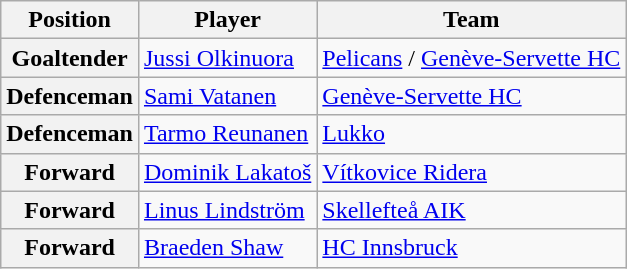<table class="wikitable plainrowheaders">
<tr>
<th scope="col">Position</th>
<th scope="col">Player</th>
<th scope="col">Team</th>
</tr>
<tr>
<th scope="row">Goaltender</th>
<td> <a href='#'>Jussi Olkinuora</a></td>
<td> <a href='#'>Pelicans</a> /  <a href='#'>Genève-Servette HC</a></td>
</tr>
<tr>
<th scope="row">Defenceman</th>
<td> <a href='#'>Sami Vatanen</a></td>
<td> <a href='#'>Genève-Servette HC</a></td>
</tr>
<tr>
<th scope="row">Defenceman</th>
<td> <a href='#'>Tarmo Reunanen</a></td>
<td> <a href='#'>Lukko</a></td>
</tr>
<tr>
<th scope="row">Forward</th>
<td> <a href='#'>Dominik Lakatoš</a></td>
<td> <a href='#'>Vítkovice Ridera</a></td>
</tr>
<tr>
<th scope="row">Forward</th>
<td> <a href='#'>Linus Lindström</a></td>
<td> <a href='#'>Skellefteå AIK</a></td>
</tr>
<tr>
<th scope="row">Forward</th>
<td> <a href='#'>Braeden Shaw</a></td>
<td> <a href='#'>HC Innsbruck</a></td>
</tr>
</table>
